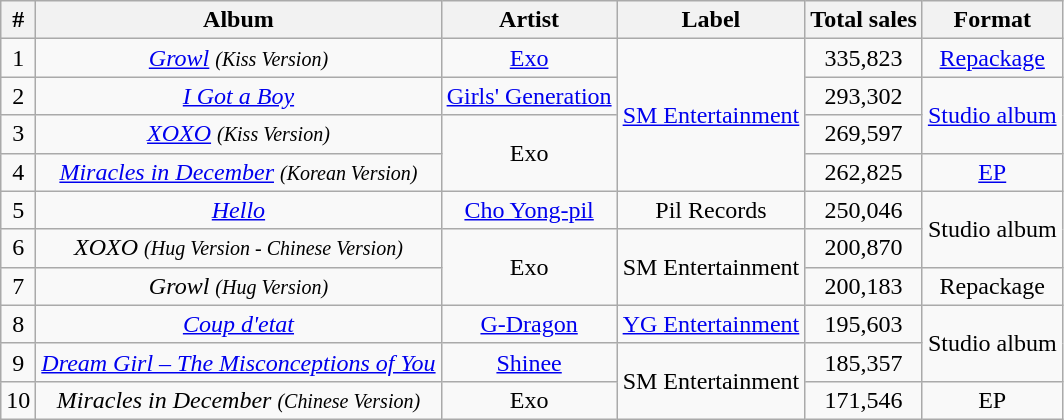<table class="wikitable" style="text-align: center">
<tr>
<th>#</th>
<th>Album</th>
<th>Artist</th>
<th>Label</th>
<th>Total sales</th>
<th>Format</th>
</tr>
<tr>
<td>1</td>
<td><em><a href='#'>Growl</a> <small>(Kiss Version)</small></em></td>
<td><a href='#'>Exo</a></td>
<td rowspan="4"><a href='#'>SM Entertainment</a></td>
<td>335,823</td>
<td><a href='#'>Repackage</a></td>
</tr>
<tr>
<td>2</td>
<td><em><a href='#'>I Got a Boy</a></em></td>
<td><a href='#'>Girls' Generation</a></td>
<td>293,302</td>
<td rowspan="2"><a href='#'>Studio album</a></td>
</tr>
<tr>
<td>3</td>
<td><em><a href='#'>XOXO</a> <small>(Kiss Version)</small></em></td>
<td rowspan="2">Exo</td>
<td>269,597</td>
</tr>
<tr>
<td>4</td>
<td><em><a href='#'>Miracles in December</a> <small>(Korean Version)</small></em></td>
<td>262,825</td>
<td><a href='#'>EP</a></td>
</tr>
<tr>
<td>5</td>
<td><em><a href='#'>Hello</a></em></td>
<td><a href='#'>Cho Yong-pil</a></td>
<td>Pil Records</td>
<td>250,046</td>
<td rowspan="2">Studio album</td>
</tr>
<tr>
<td>6</td>
<td><em>XOXO <small>(Hug Version - Chinese Version)</small></em></td>
<td rowspan="2">Exo</td>
<td rowspan="2">SM Entertainment</td>
<td>200,870</td>
</tr>
<tr>
<td>7</td>
<td><em>Growl <small>(Hug Version)</small></em></td>
<td>200,183</td>
<td>Repackage</td>
</tr>
<tr>
<td>8</td>
<td><em><a href='#'>Coup d'etat</a></em></td>
<td><a href='#'>G-Dragon</a></td>
<td><a href='#'>YG Entertainment</a></td>
<td>195,603</td>
<td rowspan="2">Studio album</td>
</tr>
<tr>
<td>9</td>
<td><em><a href='#'>Dream Girl – The Misconceptions of You</a></em></td>
<td><a href='#'>Shinee</a></td>
<td rowspan="2">SM Entertainment</td>
<td>185,357</td>
</tr>
<tr>
<td>10</td>
<td><em>Miracles in December <small>(Chinese Version)</small></em></td>
<td>Exo</td>
<td>171,546</td>
<td>EP</td>
</tr>
</table>
